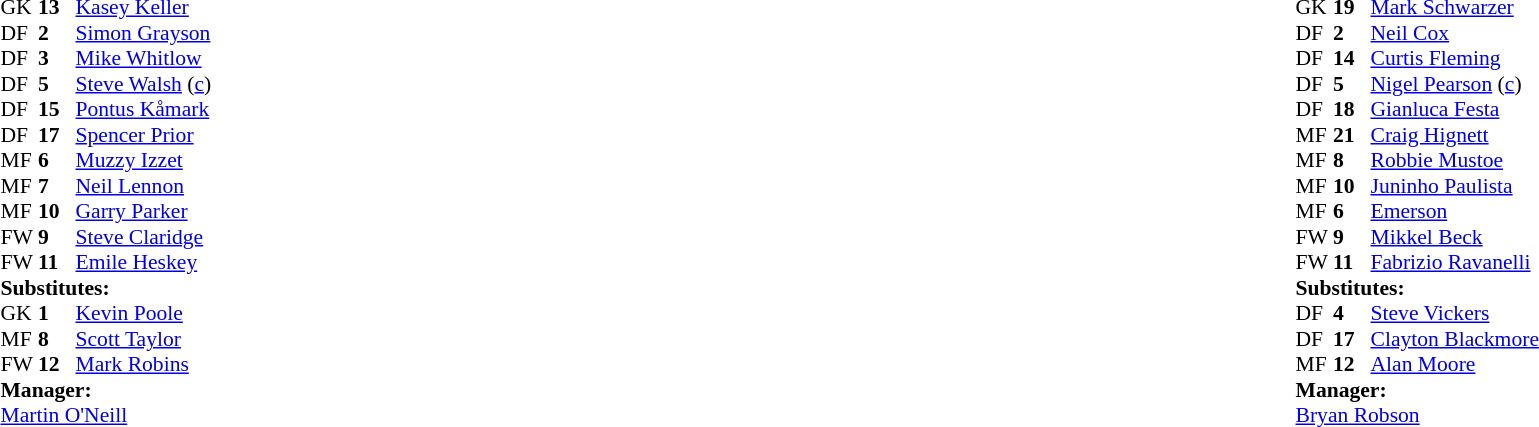<table width="100%">
<tr>
<td valign="top" width="50%"><br><table style="font-size: 90%" cellspacing="0" cellpadding="0">
<tr>
<td colspan="4"></td>
</tr>
<tr>
<th width="25"></th>
<th width="25"></th>
</tr>
<tr>
<td>GK</td>
<td><strong>13</strong></td>
<td> <a href='#'>Kasey Keller</a></td>
</tr>
<tr>
<td>DF</td>
<td><strong>2</strong></td>
<td> <a href='#'>Simon Grayson</a></td>
</tr>
<tr>
<td>DF</td>
<td><strong>3</strong></td>
<td> <a href='#'>Mike Whitlow</a></td>
<td></td>
<td></td>
</tr>
<tr>
<td>DF</td>
<td><strong>5</strong></td>
<td> <a href='#'>Steve Walsh</a> (<a href='#'>c</a>)</td>
</tr>
<tr>
<td>DF</td>
<td><strong>15</strong></td>
<td> <a href='#'>Pontus Kåmark</a></td>
<td></td>
</tr>
<tr>
<td>DF</td>
<td><strong>17</strong></td>
<td> <a href='#'>Spencer Prior</a></td>
<td></td>
</tr>
<tr>
<td>MF</td>
<td><strong>6</strong></td>
<td> <a href='#'>Muzzy Izzet</a></td>
<td></td>
<td></td>
</tr>
<tr>
<td>MF</td>
<td><strong>7</strong></td>
<td> <a href='#'>Neil Lennon</a></td>
</tr>
<tr>
<td>MF</td>
<td><strong>10</strong></td>
<td> <a href='#'>Garry Parker</a></td>
</tr>
<tr>
<td>FW</td>
<td><strong>9</strong></td>
<td> <a href='#'>Steve Claridge</a></td>
</tr>
<tr>
<td>FW</td>
<td><strong>11</strong></td>
<td> <a href='#'>Emile Heskey</a></td>
<td></td>
</tr>
<tr>
<td colspan=4><strong>Substitutes:</strong></td>
</tr>
<tr>
<td>GK</td>
<td><strong>1</strong></td>
<td> <a href='#'>Kevin Poole</a></td>
</tr>
<tr>
<td>MF</td>
<td><strong>8</strong></td>
<td> <a href='#'>Scott Taylor</a></td>
<td></td>
<td></td>
</tr>
<tr>
<td>FW</td>
<td><strong>12</strong></td>
<td> <a href='#'>Mark Robins</a></td>
<td></td>
<td></td>
</tr>
<tr>
<td colspan=4><strong>Manager:</strong></td>
</tr>
<tr>
<td colspan="4"> <a href='#'>Martin O'Neill</a></td>
</tr>
</table>
</td>
<td valign="top" width="50%"><br><table style="font-size: 90%" cellspacing="0" cellpadding="0" align=center>
<tr>
<td colspan="4"></td>
</tr>
<tr>
<th width="25"></th>
<th width="25"></th>
</tr>
<tr>
<td>GK</td>
<td><strong>19</strong></td>
<td> <a href='#'>Mark Schwarzer</a></td>
</tr>
<tr>
<td>DF</td>
<td><strong>2</strong></td>
<td> <a href='#'>Neil Cox</a></td>
<td></td>
</tr>
<tr>
<td>DF</td>
<td><strong>14</strong></td>
<td> <a href='#'>Curtis Fleming</a></td>
</tr>
<tr>
<td>DF</td>
<td><strong>5</strong></td>
<td> <a href='#'>Nigel Pearson</a> (<a href='#'>c</a>)</td>
</tr>
<tr>
<td>DF</td>
<td><strong>18</strong></td>
<td> <a href='#'>Gianluca Festa</a></td>
</tr>
<tr>
<td>MF</td>
<td><strong>21</strong></td>
<td> <a href='#'>Craig Hignett</a></td>
</tr>
<tr>
<td>MF</td>
<td><strong>8</strong></td>
<td> <a href='#'>Robbie Mustoe</a></td>
</tr>
<tr>
<td>MF</td>
<td><strong>10</strong></td>
<td> <a href='#'>Juninho Paulista</a></td>
<td></td>
</tr>
<tr>
<td>MF</td>
<td><strong>6</strong></td>
<td> <a href='#'>Emerson</a></td>
</tr>
<tr>
<td>FW</td>
<td><strong>9</strong></td>
<td> <a href='#'>Mikkel Beck</a></td>
<td></td>
</tr>
<tr>
<td>FW</td>
<td><strong>11</strong></td>
<td> <a href='#'>Fabrizio Ravanelli</a></td>
</tr>
<tr>
<td colspan=4><strong>Substitutes:</strong></td>
</tr>
<tr>
<td>DF</td>
<td><strong>4</strong></td>
<td> <a href='#'>Steve Vickers</a></td>
</tr>
<tr>
<td>DF</td>
<td><strong>17</strong></td>
<td> <a href='#'>Clayton Blackmore</a></td>
</tr>
<tr>
<td>MF</td>
<td><strong>12</strong></td>
<td> <a href='#'>Alan Moore</a></td>
</tr>
<tr>
<td colspan=4><strong>Manager:</strong></td>
</tr>
<tr>
<td colspan="4"> <a href='#'>Bryan Robson</a></td>
</tr>
</table>
</td>
</tr>
</table>
